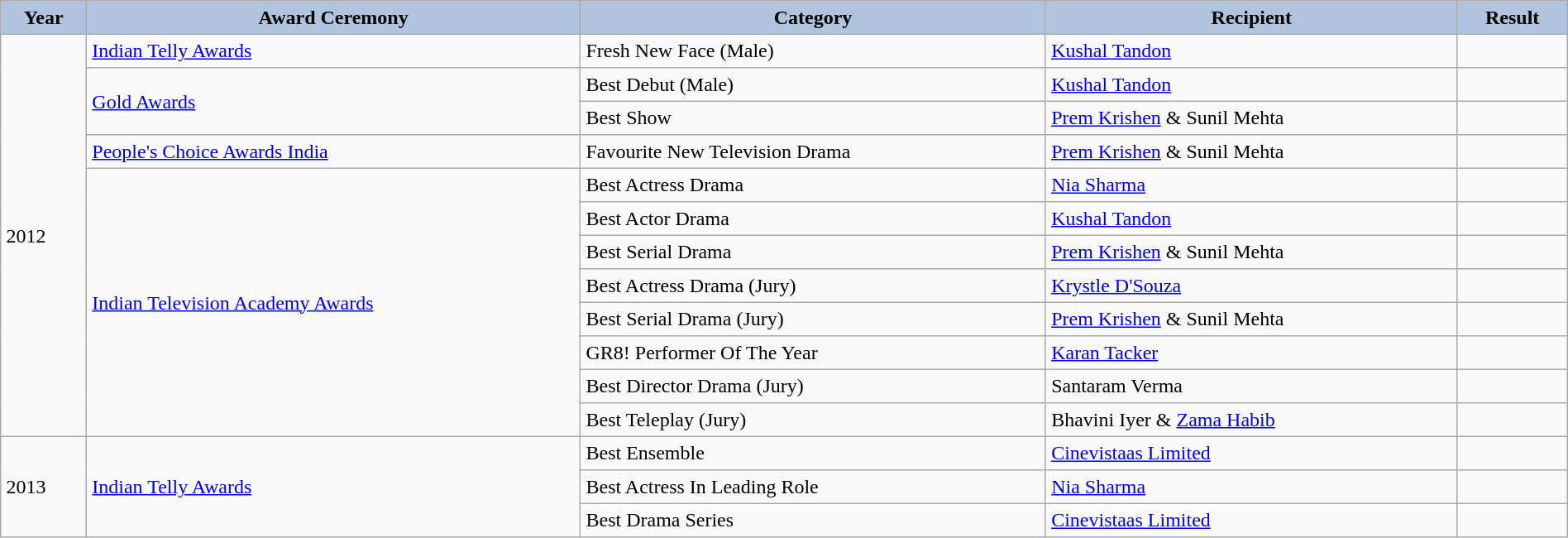<table border="2" width=100% cellpadding="4" cellspacing="0" style="margin: 1em 1em 1em 0; background: #f9f9f9; border: 1px #aaa solid; border-collapse: collapse; font-size: 100%;">
<tr bgcolor="#B0C4DE" align="center">
<th>Year</th>
<th>Award Ceremony</th>
<th>Category</th>
<th>Recipient</th>
<th>Result</th>
</tr>
<tr>
<td rowspan="12">2012</td>
<td><a href='#'>Indian Telly Awards</a></td>
<td>Fresh New Face (Male)</td>
<td><a href='#'>Kushal Tandon</a></td>
<td></td>
</tr>
<tr>
<td rowspan="2"><a href='#'>Gold Awards</a></td>
<td>Best Debut (Male)</td>
<td><a href='#'>Kushal Tandon</a></td>
<td></td>
</tr>
<tr>
<td>Best Show</td>
<td><a href='#'>Prem Krishen</a> & Sunil Mehta</td>
<td></td>
</tr>
<tr>
<td><a href='#'>People's Choice Awards India</a></td>
<td>Favourite New Television Drama</td>
<td><a href='#'>Prem Krishen</a> & Sunil Mehta</td>
<td></td>
</tr>
<tr>
<td rowspan="8"><a href='#'>Indian Television Academy Awards</a></td>
<td>Best Actress Drama</td>
<td><a href='#'>Nia Sharma</a></td>
<td></td>
</tr>
<tr>
<td>Best Actor Drama</td>
<td><a href='#'>Kushal Tandon</a></td>
<td></td>
</tr>
<tr>
<td>Best Serial Drama</td>
<td><a href='#'>Prem Krishen</a> & Sunil Mehta</td>
<td></td>
</tr>
<tr>
<td>Best Actress Drama (Jury)</td>
<td><a href='#'>Krystle D'Souza</a></td>
<td></td>
</tr>
<tr>
<td>Best Serial Drama (Jury)</td>
<td><a href='#'>Prem Krishen</a> & Sunil Mehta</td>
<td></td>
</tr>
<tr>
<td>GR8! Performer Of The Year</td>
<td><a href='#'>Karan Tacker</a></td>
<td></td>
</tr>
<tr>
<td>Best Director Drama (Jury)</td>
<td>Santaram Verma</td>
<td></td>
</tr>
<tr>
<td>Best Teleplay (Jury)</td>
<td>Bhavini Iyer & <a href='#'>Zama Habib</a></td>
<td></td>
</tr>
<tr>
<td rowspan="17">2013</td>
<td rowspan="3"><a href='#'>Indian Telly Awards</a></td>
<td>Best Ensemble</td>
<td><a href='#'>Cinevistaas Limited</a></td>
<td></td>
</tr>
<tr>
<td>Best Actress In Leading Role</td>
<td><a href='#'>Nia Sharma</a></td>
<td></td>
</tr>
<tr>
<td>Best Drama Series</td>
<td><a href='#'>Cinevistaas Limited</a></td>
<td></td>
</tr>
</table>
